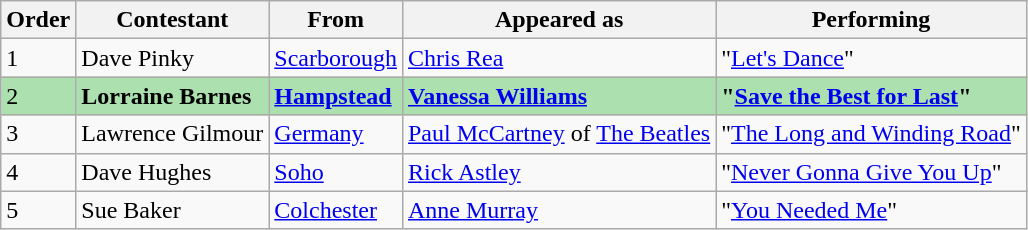<table class="wikitable">
<tr>
<th>Order</th>
<th>Contestant</th>
<th>From</th>
<th>Appeared as</th>
<th>Performing</th>
</tr>
<tr>
<td>1</td>
<td>Dave Pinky</td>
<td><a href='#'>Scarborough</a></td>
<td><a href='#'>Chris Rea</a></td>
<td>"<a href='#'>Let's Dance</a>"</td>
</tr>
<tr style="background:#ACE1AF;">
<td>2</td>
<td><strong>Lorraine Barnes</strong></td>
<td><strong><a href='#'>Hampstead</a></strong></td>
<td><strong><a href='#'>Vanessa Williams</a></strong></td>
<td><strong>"<a href='#'>Save the Best for Last</a>"</strong></td>
</tr>
<tr>
<td>3</td>
<td>Lawrence Gilmour</td>
<td><a href='#'>Germany</a></td>
<td><a href='#'>Paul McCartney</a> of <a href='#'>The Beatles</a></td>
<td>"<a href='#'>The Long and Winding Road</a>"</td>
</tr>
<tr>
<td>4</td>
<td>Dave Hughes</td>
<td><a href='#'>Soho</a></td>
<td><a href='#'>Rick Astley</a></td>
<td>"<a href='#'>Never Gonna Give You Up</a>"</td>
</tr>
<tr>
<td>5</td>
<td>Sue Baker</td>
<td><a href='#'>Colchester</a></td>
<td><a href='#'>Anne Murray</a></td>
<td>"<a href='#'>You Needed Me</a>"</td>
</tr>
</table>
